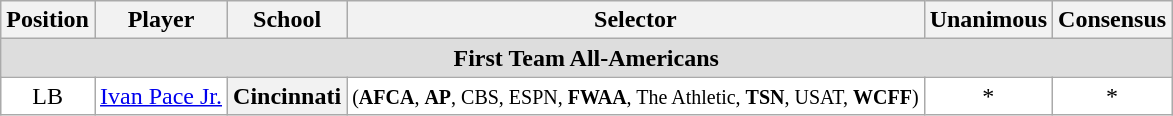<table class="wikitable">
<tr>
<th>Position</th>
<th>Player</th>
<th>School</th>
<th>Selector</th>
<th>Unanimous</th>
<th>Consensus</th>
</tr>
<tr>
<td colspan="6" style="text-align:center; background:#ddd;"><strong>First Team All-Americans</strong></td>
</tr>
<tr style="text-align:center;">
<td style="background:white">LB</td>
<td style="background:white"><a href='#'>Ivan Pace Jr.</a></td>
<th style=>Cincinnati</th>
<td style="background:white"><small>(<strong>AFCA</strong>, <strong>AP</strong>, CBS, ESPN, <strong>FWAA</strong>, The Athletic, <strong>TSN</strong>, USAT, <strong>WCFF</strong>)</small></td>
<td style="background:white">*</td>
<td style="background:white">*</td>
</tr>
</table>
